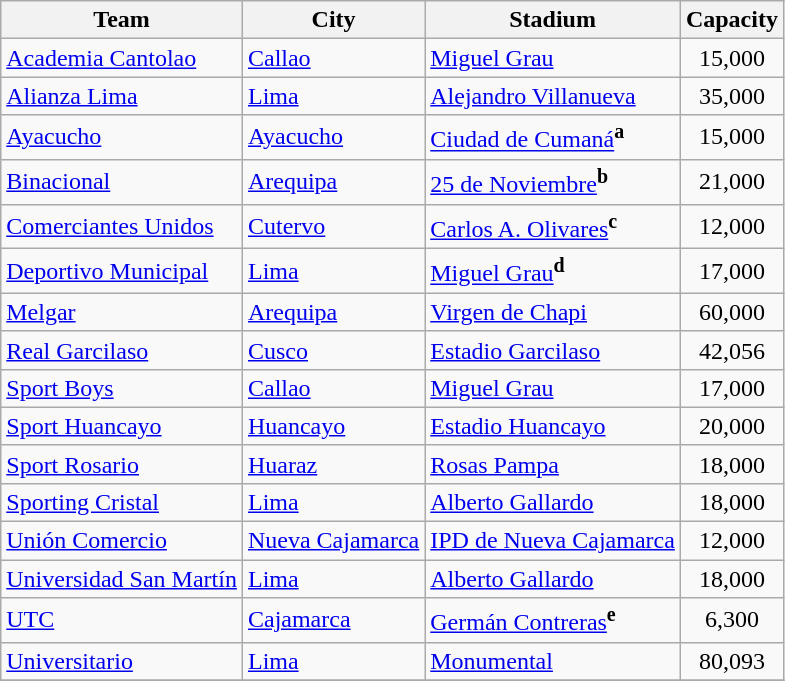<table class="wikitable sortable">
<tr>
<th>Team</th>
<th>City</th>
<th>Stadium</th>
<th>Capacity</th>
</tr>
<tr>
<td><a href='#'>Academia Cantolao</a></td>
<td><a href='#'>Callao</a></td>
<td><a href='#'>Miguel Grau</a></td>
<td align="center">15,000</td>
</tr>
<tr>
<td><a href='#'>Alianza Lima</a></td>
<td><a href='#'>Lima</a></td>
<td><a href='#'>Alejandro Villanueva</a></td>
<td align="center">35,000</td>
</tr>
<tr>
<td><a href='#'>Ayacucho</a></td>
<td><a href='#'>Ayacucho</a></td>
<td><a href='#'>Ciudad de Cumaná</a><sup><strong>a</strong></sup></td>
<td align="center">15,000</td>
</tr>
<tr>
<td><a href='#'>Binacional</a></td>
<td><a href='#'>Arequipa</a></td>
<td><a href='#'>25 de Noviembre</a><sup><strong>b</strong></sup></td>
<td align="center">21,000</td>
</tr>
<tr>
<td><a href='#'>Comerciantes Unidos</a></td>
<td><a href='#'>Cutervo</a></td>
<td><a href='#'>Carlos A. Olivares</a><sup><strong>c</strong></sup></td>
<td align="center">12,000</td>
</tr>
<tr>
<td><a href='#'>Deportivo Municipal</a></td>
<td><a href='#'>Lima</a></td>
<td><a href='#'>Miguel Grau</a><sup><strong>d</strong></sup></td>
<td align="center">17,000</td>
</tr>
<tr>
<td><a href='#'>Melgar</a></td>
<td><a href='#'>Arequipa</a></td>
<td><a href='#'>Virgen de Chapi</a></td>
<td align="center">60,000</td>
</tr>
<tr>
<td><a href='#'>Real Garcilaso</a></td>
<td><a href='#'>Cusco</a></td>
<td><a href='#'>Estadio Garcilaso</a></td>
<td align="center">42,056</td>
</tr>
<tr>
<td><a href='#'>Sport Boys</a></td>
<td><a href='#'>Callao</a></td>
<td><a href='#'>Miguel Grau</a></td>
<td align="center">17,000</td>
</tr>
<tr>
<td><a href='#'>Sport Huancayo</a></td>
<td><a href='#'>Huancayo</a></td>
<td><a href='#'>Estadio Huancayo</a></td>
<td align="center">20,000</td>
</tr>
<tr>
<td><a href='#'>Sport Rosario</a></td>
<td><a href='#'>Huaraz</a></td>
<td><a href='#'>Rosas Pampa</a></td>
<td align="center">18,000</td>
</tr>
<tr>
<td><a href='#'>Sporting Cristal</a></td>
<td><a href='#'>Lima</a></td>
<td><a href='#'>Alberto Gallardo</a></td>
<td align="center">18,000</td>
</tr>
<tr>
<td><a href='#'>Unión Comercio</a></td>
<td><a href='#'>Nueva Cajamarca</a></td>
<td><a href='#'>IPD de Nueva Cajamarca</a></td>
<td align="center">12,000</td>
</tr>
<tr>
<td><a href='#'>Universidad San Martín</a></td>
<td><a href='#'>Lima</a></td>
<td><a href='#'>Alberto Gallardo</a></td>
<td align="center">18,000</td>
</tr>
<tr>
<td><a href='#'>UTC</a></td>
<td><a href='#'>Cajamarca</a></td>
<td><a href='#'>Germán Contreras</a><sup><strong>e</strong></sup></td>
<td align="center">6,300</td>
</tr>
<tr>
<td><a href='#'>Universitario</a></td>
<td><a href='#'>Lima</a></td>
<td><a href='#'>Monumental</a></td>
<td align="center">80,093</td>
</tr>
<tr>
</tr>
</table>
